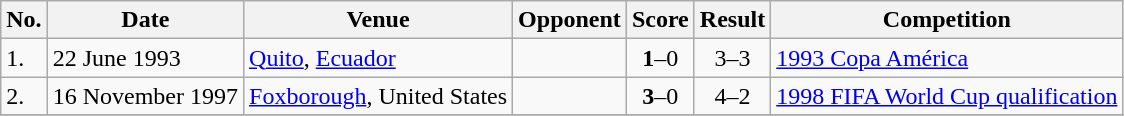<table class="wikitable">
<tr>
<th>No.</th>
<th>Date</th>
<th>Venue</th>
<th>Opponent</th>
<th>Score</th>
<th>Result</th>
<th>Competition</th>
</tr>
<tr>
<td>1.</td>
<td>22 June 1993</td>
<td><a href='#'>Quito</a>, <a href='#'>Ecuador</a></td>
<td></td>
<td align=center><strong>1</strong>–0</td>
<td align=center>3–3</td>
<td><a href='#'>1993 Copa América</a></td>
</tr>
<tr>
<td>2.</td>
<td>16 November 1997</td>
<td><a href='#'>Foxborough</a>, United States</td>
<td></td>
<td align=center><strong>3</strong>–0</td>
<td align=center>4–2</td>
<td><a href='#'>1998 FIFA World Cup qualification</a></td>
</tr>
<tr>
</tr>
</table>
